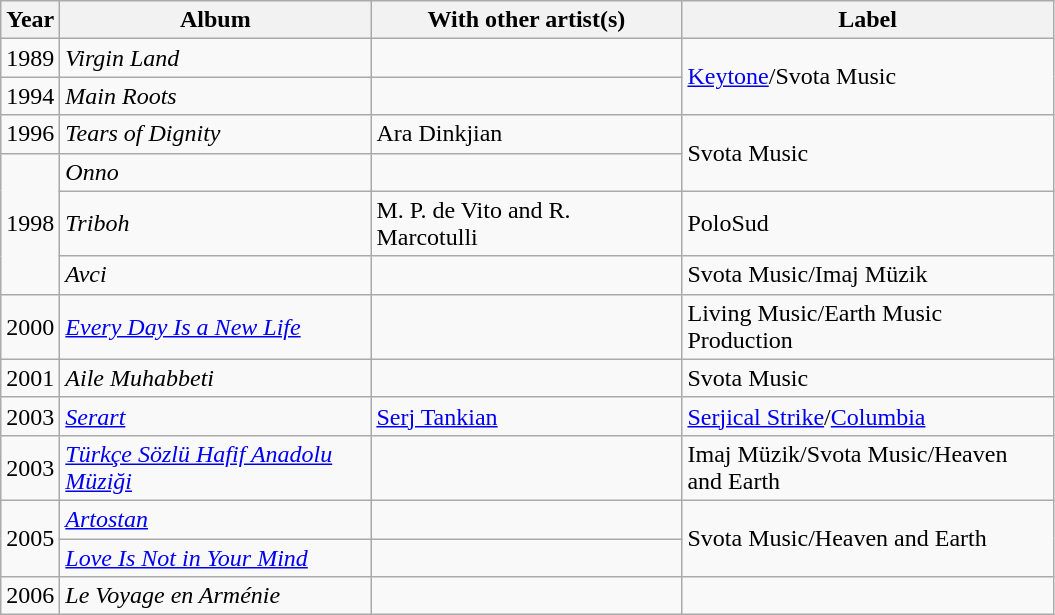<table class="wikitable">
<tr>
<th>Year</th>
<th style="width:200px;">Album</th>
<th style="width:200px;">With other artist(s)</th>
<th style="width:240px;">Label</th>
</tr>
<tr>
<td>1989</td>
<td><em>Virgin Land</em></td>
<td></td>
<td rowspan="2"><a href='#'>Keytone</a>/Svota Music</td>
</tr>
<tr>
<td>1994</td>
<td><em>Main Roots</em></td>
<td></td>
</tr>
<tr>
<td>1996</td>
<td><em>Tears of Dignity</em></td>
<td>Ara Dinkjian</td>
<td rowspan="2">Svota Music</td>
</tr>
<tr>
<td rowspan="3">1998</td>
<td><em>Onno</em></td>
<td></td>
</tr>
<tr>
<td><em>Triboh</em></td>
<td>M. P. de Vito and R. Marcotulli</td>
<td>PoloSud</td>
</tr>
<tr>
<td><em>Avci</em></td>
<td></td>
<td>Svota Music/Imaj Müzik</td>
</tr>
<tr>
<td>2000</td>
<td><em><a href='#'>Every Day Is a New Life</a></em></td>
<td></td>
<td>Living Music/Earth Music Production</td>
</tr>
<tr>
<td>2001</td>
<td><em>Aile Muhabbeti</em></td>
<td></td>
<td>Svota Music</td>
</tr>
<tr>
<td>2003</td>
<td><em><a href='#'>Serart</a></em></td>
<td><a href='#'>Serj Tankian</a></td>
<td><a href='#'>Serjical Strike</a>/<a href='#'>Columbia</a></td>
</tr>
<tr>
<td>2003</td>
<td><em><a href='#'>Türkçe Sözlü Hafif Anadolu Müziği</a></em></td>
<td></td>
<td>Imaj Müzik/Svota Music/Heaven and Earth</td>
</tr>
<tr>
<td rowspan="2">2005</td>
<td><em><a href='#'>Artostan</a></em></td>
<td></td>
<td rowspan="2">Svota Music/Heaven and Earth</td>
</tr>
<tr>
<td><em><a href='#'>Love Is Not in Your Mind</a></em></td>
<td></td>
</tr>
<tr>
<td>2006</td>
<td><em>Le Voyage en Arménie</em></td>
<td></td>
<td></td>
</tr>
</table>
